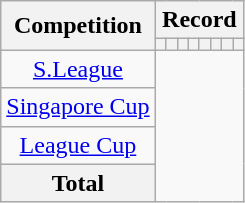<table class="wikitable" style="text-align: center">
<tr>
<th rowspan=2>Competition</th>
<th colspan=8>Record</th>
</tr>
<tr>
<th></th>
<th></th>
<th></th>
<th></th>
<th></th>
<th></th>
<th></th>
<th></th>
</tr>
<tr>
<td><a href='#'>S.League</a><br></td>
</tr>
<tr>
<td><a href='#'>Singapore Cup</a><br></td>
</tr>
<tr>
<td><a href='#'>League Cup</a><br></td>
</tr>
<tr>
<th>Total<br></th>
</tr>
</table>
